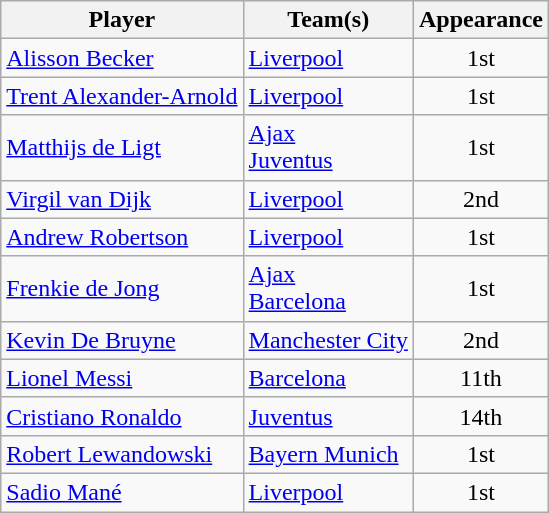<table class="wikitable">
<tr>
<th>Player</th>
<th>Team(s)</th>
<th>Appearance</th>
</tr>
<tr>
<td> <a href='#'>Alisson Becker</a></td>
<td> <a href='#'>Liverpool</a></td>
<td style="text-align:center;">1st</td>
</tr>
<tr>
<td> <a href='#'>Trent Alexander-Arnold</a></td>
<td> <a href='#'>Liverpool</a></td>
<td style="text-align:center;">1st</td>
</tr>
<tr>
<td> <a href='#'>Matthijs de Ligt</a></td>
<td> <a href='#'>Ajax</a> <br>  <a href='#'>Juventus</a></td>
<td style="text-align:center;">1st</td>
</tr>
<tr>
<td> <a href='#'>Virgil van Dijk</a></td>
<td> <a href='#'>Liverpool</a></td>
<td style="text-align:center;">2nd</td>
</tr>
<tr>
<td> <a href='#'>Andrew Robertson</a></td>
<td> <a href='#'>Liverpool</a></td>
<td style="text-align:center;">1st</td>
</tr>
<tr>
<td> <a href='#'>Frenkie de Jong</a></td>
<td> <a href='#'>Ajax</a> <br>  <a href='#'>Barcelona</a></td>
<td style="text-align:center;">1st</td>
</tr>
<tr>
<td> <a href='#'>Kevin De Bruyne</a></td>
<td> <a href='#'>Manchester City</a></td>
<td style="text-align:center;">2nd</td>
</tr>
<tr>
<td> <a href='#'>Lionel Messi</a></td>
<td> <a href='#'>Barcelona</a></td>
<td style="text-align:center;">11th</td>
</tr>
<tr>
<td> <a href='#'>Cristiano Ronaldo</a></td>
<td> <a href='#'>Juventus</a></td>
<td style="text-align:center;">14th</td>
</tr>
<tr>
<td> <a href='#'>Robert Lewandowski</a></td>
<td> <a href='#'>Bayern Munich</a></td>
<td style="text-align:center;">1st</td>
</tr>
<tr>
<td> <a href='#'>Sadio Mané</a></td>
<td> <a href='#'>Liverpool</a></td>
<td style="text-align:center;">1st</td>
</tr>
</table>
